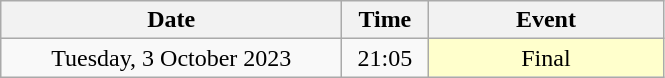<table class = "wikitable" style="text-align:center;">
<tr>
<th width=220>Date</th>
<th width=50>Time</th>
<th width=150>Event</th>
</tr>
<tr>
<td>Tuesday, 3 October 2023</td>
<td>21:05</td>
<td bgcolor=ffffcc>Final</td>
</tr>
</table>
